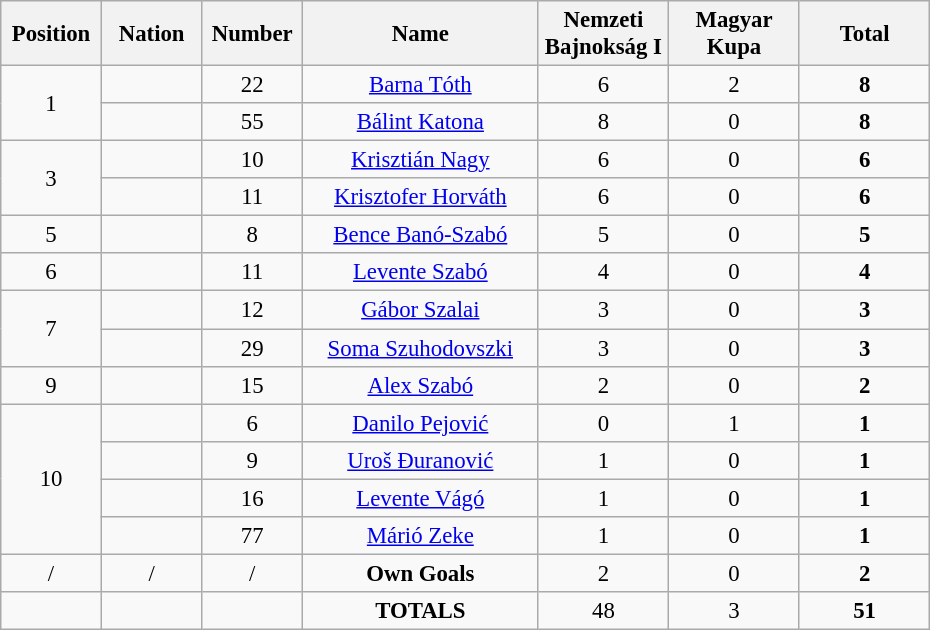<table class="wikitable" style="font-size: 95%; text-align: center;">
<tr>
<th width=60>Position</th>
<th width=60>Nation</th>
<th width=60>Number</th>
<th width=150>Name</th>
<th width=80>Nemzeti Bajnokság I</th>
<th width=80>Magyar Kupa</th>
<th width=80>Total</th>
</tr>
<tr>
<td rowspan="2">1</td>
<td></td>
<td>22</td>
<td><a href='#'>Barna Tóth</a></td>
<td>6</td>
<td>2</td>
<td><strong>8</strong></td>
</tr>
<tr>
<td></td>
<td>55</td>
<td><a href='#'>Bálint Katona</a></td>
<td>8</td>
<td>0</td>
<td><strong>8</strong></td>
</tr>
<tr>
<td rowspan="2">3</td>
<td></td>
<td>10</td>
<td><a href='#'>Krisztián Nagy</a></td>
<td>6</td>
<td>0</td>
<td><strong>6</strong></td>
</tr>
<tr>
<td></td>
<td>11</td>
<td><a href='#'>Krisztofer Horváth</a></td>
<td>6</td>
<td>0</td>
<td><strong>6</strong></td>
</tr>
<tr>
<td>5</td>
<td></td>
<td>8</td>
<td><a href='#'>Bence Banó-Szabó</a></td>
<td>5</td>
<td>0</td>
<td><strong>5</strong></td>
</tr>
<tr>
<td>6</td>
<td></td>
<td>11</td>
<td><a href='#'>Levente Szabó</a></td>
<td>4</td>
<td>0</td>
<td><strong>4</strong></td>
</tr>
<tr>
<td rowspan="2">7</td>
<td></td>
<td>12</td>
<td><a href='#'>Gábor Szalai</a></td>
<td>3</td>
<td>0</td>
<td><strong>3</strong></td>
</tr>
<tr>
<td></td>
<td>29</td>
<td><a href='#'>Soma Szuhodovszki</a></td>
<td>3</td>
<td>0</td>
<td><strong>3</strong></td>
</tr>
<tr>
<td>9</td>
<td></td>
<td>15</td>
<td><a href='#'>Alex Szabó</a></td>
<td>2</td>
<td>0</td>
<td><strong>2</strong></td>
</tr>
<tr>
<td rowspan="4">10</td>
<td></td>
<td>6</td>
<td><a href='#'>Danilo Pejović</a></td>
<td>0</td>
<td>1</td>
<td><strong>1</strong></td>
</tr>
<tr>
<td></td>
<td>9</td>
<td><a href='#'>Uroš Đuranović</a></td>
<td>1</td>
<td>0</td>
<td><strong>1</strong></td>
</tr>
<tr>
<td></td>
<td>16</td>
<td><a href='#'>Levente Vágó</a></td>
<td>1</td>
<td>0</td>
<td><strong>1</strong></td>
</tr>
<tr>
<td></td>
<td>77</td>
<td><a href='#'>Márió Zeke</a></td>
<td>1</td>
<td>0</td>
<td><strong>1</strong></td>
</tr>
<tr>
<td>/</td>
<td>/</td>
<td>/</td>
<td><strong>Own Goals</strong></td>
<td>2</td>
<td>0</td>
<td><strong>2</strong></td>
</tr>
<tr>
<td></td>
<td></td>
<td></td>
<td><strong>TOTALS</strong></td>
<td>48</td>
<td>3</td>
<td><strong>51</strong></td>
</tr>
</table>
